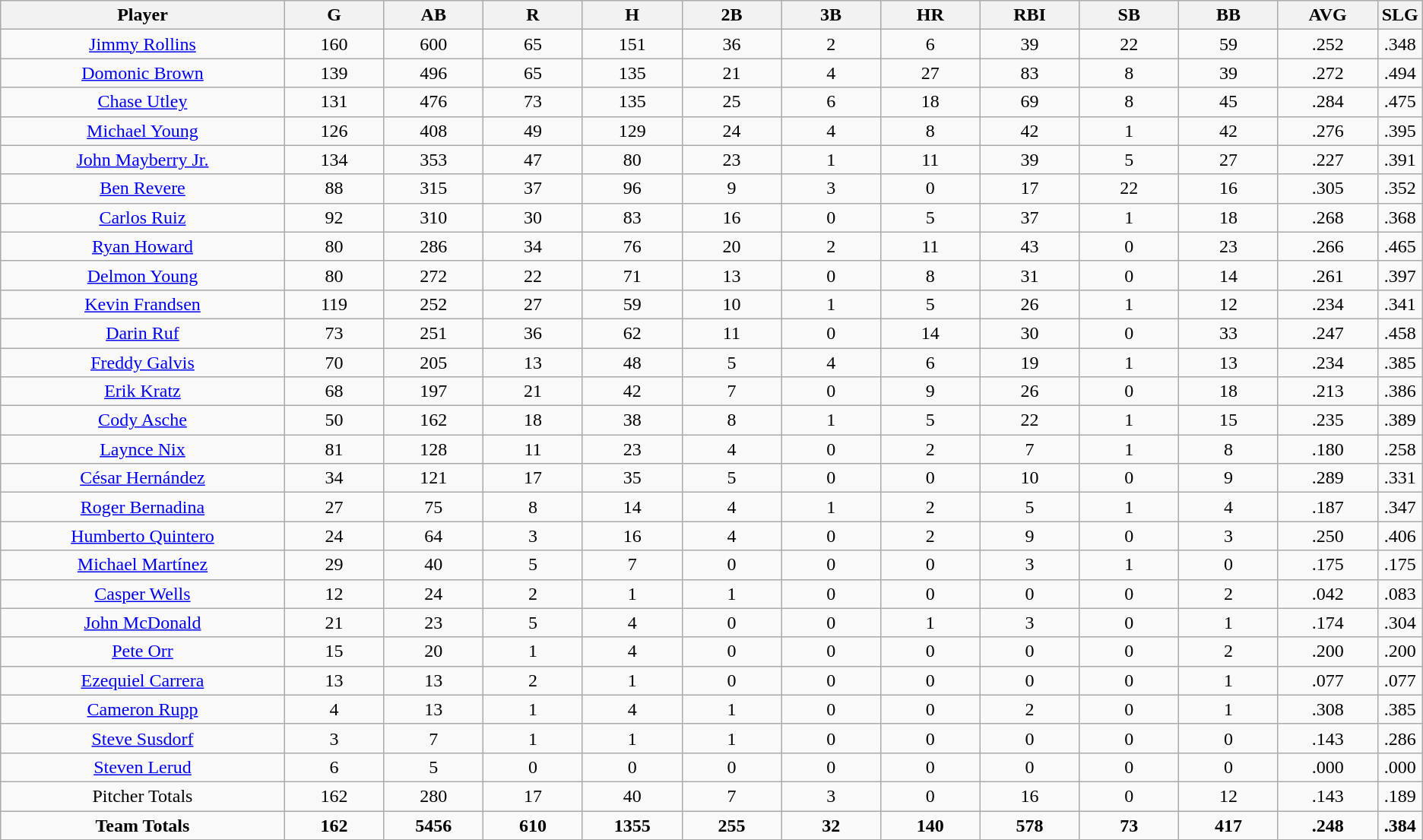<table class=wikitable style="text-align:center">
<tr>
<th bgcolor=#DDDDFF; width="20%">Player</th>
<th bgcolor=#DDDDFF; width="7%">G</th>
<th bgcolor=#DDDDFF; width="7%">AB</th>
<th bgcolor=#DDDDFF; width="7%">R</th>
<th bgcolor=#DDDDFF; width="7%">H</th>
<th bgcolor=#DDDDFF; width="7%">2B</th>
<th bgcolor=#DDDDFF; width="7%">3B</th>
<th bgcolor=#DDDDFF; width="7%">HR</th>
<th bgcolor=#DDDDFF; width="7%">RBI</th>
<th bgcolor=#DDDDFF; width="7%">SB</th>
<th bgcolor=#DDDDFF; width="7%">BB</th>
<th bgcolor=#DDDDFF; width="7%">AVG</th>
<th bgcolor=#DDDDFF; width="7%">SLG</th>
</tr>
<tr>
<td><a href='#'>Jimmy Rollins</a></td>
<td>160</td>
<td>600</td>
<td>65</td>
<td>151</td>
<td>36</td>
<td>2</td>
<td>6</td>
<td>39</td>
<td>22</td>
<td>59</td>
<td>.252</td>
<td>.348</td>
</tr>
<tr>
<td><a href='#'>Domonic Brown</a></td>
<td>139</td>
<td>496</td>
<td>65</td>
<td>135</td>
<td>21</td>
<td>4</td>
<td>27</td>
<td>83</td>
<td>8</td>
<td>39</td>
<td>.272</td>
<td>.494</td>
</tr>
<tr>
<td><a href='#'>Chase Utley</a></td>
<td>131</td>
<td>476</td>
<td>73</td>
<td>135</td>
<td>25</td>
<td>6</td>
<td>18</td>
<td>69</td>
<td>8</td>
<td>45</td>
<td>.284</td>
<td>.475</td>
</tr>
<tr>
<td><a href='#'>Michael Young</a></td>
<td>126</td>
<td>408</td>
<td>49</td>
<td>129</td>
<td>24</td>
<td>4</td>
<td>8</td>
<td>42</td>
<td>1</td>
<td>42</td>
<td>.276</td>
<td>.395</td>
</tr>
<tr>
<td><a href='#'>John Mayberry Jr.</a></td>
<td>134</td>
<td>353</td>
<td>47</td>
<td>80</td>
<td>23</td>
<td>1</td>
<td>11</td>
<td>39</td>
<td>5</td>
<td>27</td>
<td>.227</td>
<td>.391</td>
</tr>
<tr>
<td><a href='#'>Ben Revere</a></td>
<td>88</td>
<td>315</td>
<td>37</td>
<td>96</td>
<td>9</td>
<td>3</td>
<td>0</td>
<td>17</td>
<td>22</td>
<td>16</td>
<td>.305</td>
<td>.352</td>
</tr>
<tr>
<td><a href='#'>Carlos Ruiz</a></td>
<td>92</td>
<td>310</td>
<td>30</td>
<td>83</td>
<td>16</td>
<td>0</td>
<td>5</td>
<td>37</td>
<td>1</td>
<td>18</td>
<td>.268</td>
<td>.368</td>
</tr>
<tr>
<td><a href='#'>Ryan Howard</a></td>
<td>80</td>
<td>286</td>
<td>34</td>
<td>76</td>
<td>20</td>
<td>2</td>
<td>11</td>
<td>43</td>
<td>0</td>
<td>23</td>
<td>.266</td>
<td>.465</td>
</tr>
<tr>
<td><a href='#'>Delmon Young</a></td>
<td>80</td>
<td>272</td>
<td>22</td>
<td>71</td>
<td>13</td>
<td>0</td>
<td>8</td>
<td>31</td>
<td>0</td>
<td>14</td>
<td>.261</td>
<td>.397</td>
</tr>
<tr>
<td><a href='#'>Kevin Frandsen</a></td>
<td>119</td>
<td>252</td>
<td>27</td>
<td>59</td>
<td>10</td>
<td>1</td>
<td>5</td>
<td>26</td>
<td>1</td>
<td>12</td>
<td>.234</td>
<td>.341</td>
</tr>
<tr>
<td><a href='#'>Darin Ruf</a></td>
<td>73</td>
<td>251</td>
<td>36</td>
<td>62</td>
<td>11</td>
<td>0</td>
<td>14</td>
<td>30</td>
<td>0</td>
<td>33</td>
<td>.247</td>
<td>.458</td>
</tr>
<tr>
<td><a href='#'>Freddy Galvis</a></td>
<td>70</td>
<td>205</td>
<td>13</td>
<td>48</td>
<td>5</td>
<td>4</td>
<td>6</td>
<td>19</td>
<td>1</td>
<td>13</td>
<td>.234</td>
<td>.385</td>
</tr>
<tr>
<td><a href='#'>Erik Kratz</a></td>
<td>68</td>
<td>197</td>
<td>21</td>
<td>42</td>
<td>7</td>
<td>0</td>
<td>9</td>
<td>26</td>
<td>0</td>
<td>18</td>
<td>.213</td>
<td>.386</td>
</tr>
<tr>
<td><a href='#'>Cody Asche</a></td>
<td>50</td>
<td>162</td>
<td>18</td>
<td>38</td>
<td>8</td>
<td>1</td>
<td>5</td>
<td>22</td>
<td>1</td>
<td>15</td>
<td>.235</td>
<td>.389</td>
</tr>
<tr>
<td><a href='#'>Laynce Nix</a></td>
<td>81</td>
<td>128</td>
<td>11</td>
<td>23</td>
<td>4</td>
<td>0</td>
<td>2</td>
<td>7</td>
<td>1</td>
<td>8</td>
<td>.180</td>
<td>.258</td>
</tr>
<tr>
<td><a href='#'>César Hernández</a></td>
<td>34</td>
<td>121</td>
<td>17</td>
<td>35</td>
<td>5</td>
<td>0</td>
<td>0</td>
<td>10</td>
<td>0</td>
<td>9</td>
<td>.289</td>
<td>.331</td>
</tr>
<tr>
<td><a href='#'>Roger Bernadina</a></td>
<td>27</td>
<td>75</td>
<td>8</td>
<td>14</td>
<td>4</td>
<td>1</td>
<td>2</td>
<td>5</td>
<td>1</td>
<td>4</td>
<td>.187</td>
<td>.347</td>
</tr>
<tr>
<td><a href='#'>Humberto Quintero</a></td>
<td>24</td>
<td>64</td>
<td>3</td>
<td>16</td>
<td>4</td>
<td>0</td>
<td>2</td>
<td>9</td>
<td>0</td>
<td>3</td>
<td>.250</td>
<td>.406</td>
</tr>
<tr>
<td><a href='#'>Michael Martínez</a></td>
<td>29</td>
<td>40</td>
<td>5</td>
<td>7</td>
<td>0</td>
<td>0</td>
<td>0</td>
<td>3</td>
<td>1</td>
<td>0</td>
<td>.175</td>
<td>.175</td>
</tr>
<tr>
<td><a href='#'>Casper Wells</a></td>
<td>12</td>
<td>24</td>
<td>2</td>
<td>1</td>
<td>1</td>
<td>0</td>
<td>0</td>
<td>0</td>
<td>0</td>
<td>2</td>
<td>.042</td>
<td>.083</td>
</tr>
<tr>
<td><a href='#'>John McDonald</a></td>
<td>21</td>
<td>23</td>
<td>5</td>
<td>4</td>
<td>0</td>
<td>0</td>
<td>1</td>
<td>3</td>
<td>0</td>
<td>1</td>
<td>.174</td>
<td>.304</td>
</tr>
<tr>
<td><a href='#'>Pete Orr</a></td>
<td>15</td>
<td>20</td>
<td>1</td>
<td>4</td>
<td>0</td>
<td>0</td>
<td>0</td>
<td>0</td>
<td>0</td>
<td>2</td>
<td>.200</td>
<td>.200</td>
</tr>
<tr>
<td><a href='#'>Ezequiel Carrera</a></td>
<td>13</td>
<td>13</td>
<td>2</td>
<td>1</td>
<td>0</td>
<td>0</td>
<td>0</td>
<td>0</td>
<td>0</td>
<td>1</td>
<td>.077</td>
<td>.077</td>
</tr>
<tr>
<td><a href='#'>Cameron Rupp</a></td>
<td>4</td>
<td>13</td>
<td>1</td>
<td>4</td>
<td>1</td>
<td>0</td>
<td>0</td>
<td>2</td>
<td>0</td>
<td>1</td>
<td>.308</td>
<td>.385</td>
</tr>
<tr>
<td><a href='#'>Steve Susdorf</a></td>
<td>3</td>
<td>7</td>
<td>1</td>
<td>1</td>
<td>1</td>
<td>0</td>
<td>0</td>
<td>0</td>
<td>0</td>
<td>0</td>
<td>.143</td>
<td>.286</td>
</tr>
<tr>
<td><a href='#'>Steven Lerud</a></td>
<td>6</td>
<td>5</td>
<td>0</td>
<td>0</td>
<td>0</td>
<td>0</td>
<td>0</td>
<td>0</td>
<td>0</td>
<td>0</td>
<td>.000</td>
<td>.000</td>
</tr>
<tr>
<td>Pitcher Totals</td>
<td>162</td>
<td>280</td>
<td>17</td>
<td>40</td>
<td>7</td>
<td>3</td>
<td>0</td>
<td>16</td>
<td>0</td>
<td>12</td>
<td>.143</td>
<td>.189</td>
</tr>
<tr>
<td><strong>Team Totals</strong></td>
<td><strong>162</strong></td>
<td><strong>5456</strong></td>
<td><strong>610</strong></td>
<td><strong>1355</strong></td>
<td><strong>255</strong></td>
<td><strong>32</strong></td>
<td><strong>140</strong></td>
<td><strong>578</strong></td>
<td><strong>73</strong></td>
<td><strong>417</strong></td>
<td><strong>.248</strong></td>
<td><strong>.384</strong></td>
</tr>
</table>
